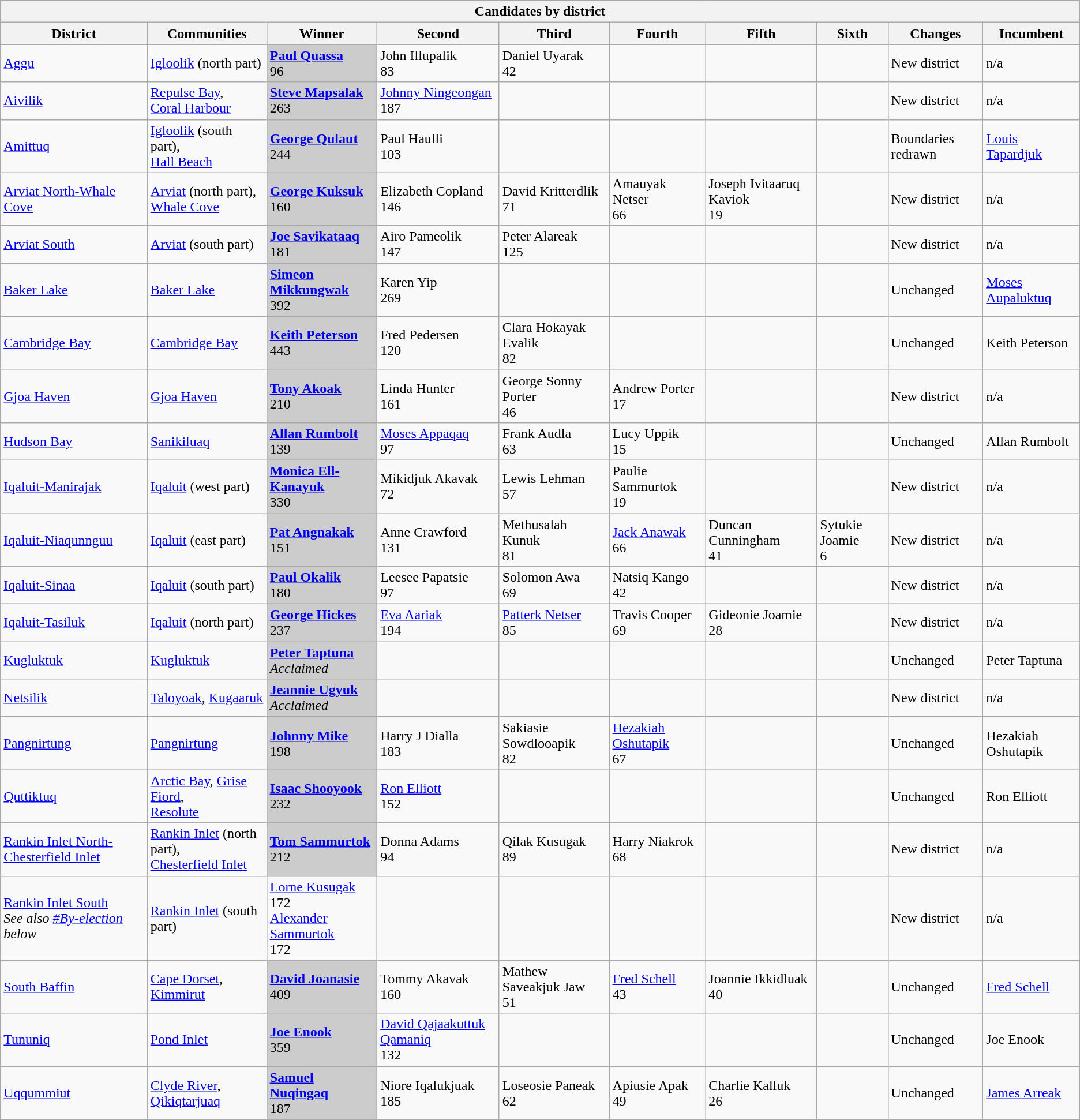<table class=wikitable>
<tr>
<th colspan=10 align=center><strong>Candidates by district</strong></th>
</tr>
<tr>
<th>District</th>
<th>Communities</th>
<th>Winner</th>
<th>Second</th>
<th>Third</th>
<th>Fourth</th>
<th>Fifth</th>
<th>Sixth</th>
<th>Changes</th>
<th>Incumbent</th>
</tr>
<tr>
<td><a href='#'>Aggu</a></td>
<td><a href='#'>Igloolik</a> (north part)</td>
<td bgcolor="CCCCCC"><strong><a href='#'>Paul Quassa</a></strong><br>96</td>
<td>John Illupalik<br>83</td>
<td>Daniel Uyarak<br>42</td>
<td></td>
<td></td>
<td></td>
<td>New district</td>
<td>n/a</td>
</tr>
<tr>
<td><a href='#'>Aivilik</a></td>
<td><a href='#'>Repulse Bay</a>,<br><a href='#'>Coral Harbour</a></td>
<td bgcolor="CCCCCC"><strong><a href='#'>Steve Mapsalak</a></strong><br>263</td>
<td><a href='#'>Johnny Ningeongan</a><br>187</td>
<td></td>
<td></td>
<td></td>
<td></td>
<td>New district</td>
<td>n/a</td>
</tr>
<tr>
<td><a href='#'>Amittuq</a></td>
<td><a href='#'>Igloolik</a> (south part),<br><a href='#'>Hall Beach</a></td>
<td bgcolor="CCCCCC"><strong><a href='#'>George Qulaut</a></strong><br>244</td>
<td>Paul Haulli<br>103</td>
<td></td>
<td></td>
<td></td>
<td></td>
<td>Boundaries redrawn</td>
<td><a href='#'>Louis Tapardjuk</a></td>
</tr>
<tr>
<td><a href='#'>Arviat North-Whale Cove</a></td>
<td><a href='#'>Arviat</a> (north part),<br><a href='#'>Whale Cove</a></td>
<td bgcolor="CCCCCC"><strong><a href='#'>George Kuksuk</a></strong><br>160</td>
<td>Elizabeth Copland<br>146</td>
<td>David Kritterdlik<br>71</td>
<td>Amauyak Netser<br>66</td>
<td>Joseph Ivitaaruq Kaviok<br>19</td>
<td></td>
<td>New district</td>
<td>n/a</td>
</tr>
<tr>
<td><a href='#'>Arviat South</a></td>
<td><a href='#'>Arviat</a> (south part)</td>
<td bgcolor="CCCCCC"><strong><a href='#'>Joe Savikataaq</a></strong><br>181</td>
<td>Airo Pameolik<br>147</td>
<td>Peter Alareak<br>125</td>
<td></td>
<td></td>
<td></td>
<td>New district</td>
<td>n/a</td>
</tr>
<tr>
<td><a href='#'>Baker Lake</a></td>
<td><a href='#'>Baker Lake</a></td>
<td bgcolor="CCCCCC"><strong><a href='#'>Simeon Mikkungwak</a></strong><br>392</td>
<td>Karen Yip<br>269</td>
<td></td>
<td></td>
<td></td>
<td></td>
<td>Unchanged</td>
<td><a href='#'>Moses Aupaluktuq</a></td>
</tr>
<tr>
<td><a href='#'>Cambridge Bay</a></td>
<td><a href='#'>Cambridge Bay</a></td>
<td bgcolor="CCCCCC"><strong><a href='#'>Keith Peterson</a></strong><br>443</td>
<td>Fred Pedersen<br>120</td>
<td>Clara Hokayak Evalik<br>82</td>
<td></td>
<td></td>
<td></td>
<td>Unchanged</td>
<td>Keith Peterson</td>
</tr>
<tr>
<td><a href='#'>Gjoa Haven</a></td>
<td><a href='#'>Gjoa Haven</a></td>
<td bgcolor="CCCCCC"><strong><a href='#'>Tony Akoak</a></strong><br>210</td>
<td>Linda Hunter<br>161</td>
<td>George Sonny Porter<br>46</td>
<td>Andrew Porter<br>17</td>
<td></td>
<td></td>
<td>New district</td>
<td>n/a</td>
</tr>
<tr>
<td><a href='#'>Hudson Bay</a></td>
<td><a href='#'>Sanikiluaq</a></td>
<td bgcolor="CCCCCC"><strong><a href='#'>Allan Rumbolt</a></strong><br>139</td>
<td><a href='#'>Moses Appaqaq</a><br>97</td>
<td>Frank Audla<br>63</td>
<td>Lucy Uppik<br>15</td>
<td></td>
<td></td>
<td>Unchanged</td>
<td>Allan Rumbolt</td>
</tr>
<tr>
<td><a href='#'>Iqaluit-Manirajak</a></td>
<td><a href='#'>Iqaluit</a> (west part)</td>
<td bgcolor="CCCCCC"><strong><a href='#'>Monica Ell-Kanayuk</a></strong><br>330</td>
<td>Mikidjuk Akavak<br>72</td>
<td>Lewis Lehman<br>57</td>
<td>Paulie Sammurtok<br>19</td>
<td></td>
<td></td>
<td>New district</td>
<td>n/a</td>
</tr>
<tr>
<td><a href='#'>Iqaluit-Niaqunnguu</a></td>
<td><a href='#'>Iqaluit</a> (east part)</td>
<td bgcolor="CCCCCC"><strong><a href='#'>Pat Angnakak</a></strong><br>151</td>
<td>Anne Crawford<br>131</td>
<td>Methusalah Kunuk<br>81</td>
<td><a href='#'>Jack Anawak</a><br>66</td>
<td>Duncan Cunningham<br>41</td>
<td>Sytukie Joamie<br>6</td>
<td>New district</td>
<td>n/a</td>
</tr>
<tr>
<td><a href='#'>Iqaluit-Sinaa</a></td>
<td><a href='#'>Iqaluit</a> (south part)</td>
<td bgcolor="CCCCCC"><strong><a href='#'>Paul Okalik</a></strong><br>180</td>
<td>Leesee Papatsie<br>97</td>
<td>Solomon Awa<br>69</td>
<td>Natsiq Kango<br>42</td>
<td></td>
<td></td>
<td>New district</td>
<td>n/a</td>
</tr>
<tr>
<td><a href='#'>Iqaluit-Tasiluk</a></td>
<td><a href='#'>Iqaluit</a> (north part)</td>
<td bgcolor="CCCCCC"><strong><a href='#'>George Hickes</a></strong><br>237</td>
<td><a href='#'>Eva Aariak</a><br>194</td>
<td><a href='#'>Patterk Netser</a><br>85</td>
<td>Travis Cooper<br>69</td>
<td>Gideonie Joamie<br>28</td>
<td></td>
<td>New district</td>
<td>n/a</td>
</tr>
<tr>
<td><a href='#'>Kugluktuk</a></td>
<td><a href='#'>Kugluktuk</a></td>
<td bgcolor="CCCCCC"><strong><a href='#'>Peter Taptuna</a></strong><br><em>Acclaimed</em></td>
<td></td>
<td></td>
<td></td>
<td></td>
<td></td>
<td>Unchanged</td>
<td>Peter Taptuna</td>
</tr>
<tr>
<td><a href='#'>Netsilik</a></td>
<td><a href='#'>Taloyoak</a>, <a href='#'>Kugaaruk</a></td>
<td bgcolor="CCCCCC"><strong><a href='#'>Jeannie Ugyuk</a></strong><br><em>Acclaimed</em></td>
<td></td>
<td></td>
<td></td>
<td></td>
<td></td>
<td>New district</td>
<td>n/a</td>
</tr>
<tr>
<td><a href='#'>Pangnirtung</a></td>
<td><a href='#'>Pangnirtung</a></td>
<td bgcolor="CCCCCC"><strong><a href='#'>Johnny Mike</a></strong><br>198</td>
<td>Harry J Dialla<br>183</td>
<td>Sakiasie Sowdlooapik<br>82</td>
<td><a href='#'>Hezakiah Oshutapik</a><br>67</td>
<td></td>
<td></td>
<td>Unchanged</td>
<td>Hezakiah Oshutapik</td>
</tr>
<tr>
<td><a href='#'>Quttiktuq</a></td>
<td><a href='#'>Arctic Bay</a>, <a href='#'>Grise Fiord</a>,<br><a href='#'>Resolute</a></td>
<td bgcolor="CCCCCC"><strong><a href='#'>Isaac Shooyook</a></strong><br>232</td>
<td><a href='#'>Ron Elliott</a><br>152</td>
<td></td>
<td></td>
<td></td>
<td></td>
<td>Unchanged</td>
<td>Ron Elliott</td>
</tr>
<tr>
<td><a href='#'>Rankin Inlet North-Chesterfield Inlet</a></td>
<td><a href='#'>Rankin Inlet</a> (north part),<br><a href='#'>Chesterfield Inlet</a></td>
<td bgcolor="CCCCCC"><strong><a href='#'>Tom Sammurtok</a></strong><br>212</td>
<td>Donna Adams<br>94</td>
<td>Qilak Kusugak<br>89</td>
<td>Harry Niakrok<br>68</td>
<td></td>
<td></td>
<td>New district</td>
<td>n/a</td>
</tr>
<tr>
<td><a href='#'>Rankin Inlet South</a><br><em>See also <a href='#'>#By-election</a> below</em></td>
<td><a href='#'>Rankin Inlet</a> (south part)</td>
<td><a href='#'>Lorne Kusugak</a><br>172<br><a href='#'>Alexander Sammurtok</a><br>172</td>
<td></td>
<td></td>
<td></td>
<td></td>
<td></td>
<td>New district</td>
<td>n/a</td>
</tr>
<tr>
<td><a href='#'>South Baffin</a></td>
<td><a href='#'>Cape Dorset</a>, <a href='#'>Kimmirut</a></td>
<td bgcolor="CCCCCC"><strong><a href='#'>David Joanasie</a></strong><br>409</td>
<td>Tommy Akavak<br>160</td>
<td>Mathew Saveakjuk Jaw<br>51</td>
<td><a href='#'>Fred Schell</a><br>43</td>
<td>Joannie Ikkidluak<br>40</td>
<td></td>
<td>Unchanged</td>
<td><a href='#'>Fred Schell</a></td>
</tr>
<tr>
<td><a href='#'>Tununiq</a></td>
<td><a href='#'>Pond Inlet</a></td>
<td bgcolor="CCCCCC"><strong><a href='#'>Joe Enook</a></strong><br>359</td>
<td><a href='#'>David Qajaakuttuk Qamaniq</a><br>132</td>
<td></td>
<td></td>
<td></td>
<td></td>
<td>Unchanged</td>
<td>Joe Enook</td>
</tr>
<tr>
<td><a href='#'>Uqqummiut</a></td>
<td><a href='#'>Clyde River</a>, <a href='#'>Qikiqtarjuaq</a></td>
<td bgcolor="CCCCCC"><strong><a href='#'>Samuel Nuqingaq</a></strong><br>187</td>
<td>Niore Iqalukjuak<br>185</td>
<td>Loseosie Paneak<br>62</td>
<td>Apiusie Apak<br>49</td>
<td>Charlie Kalluk<br>26</td>
<td></td>
<td>Unchanged</td>
<td><a href='#'>James Arreak</a></td>
</tr>
</table>
